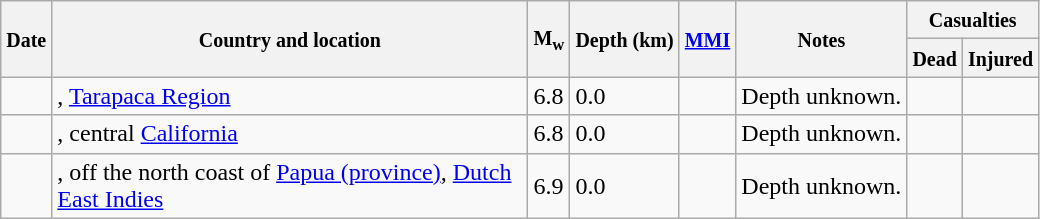<table class="wikitable sortable sort-under" style="border:1px black; margin-left:1em;">
<tr>
<th rowspan="2"><small>Date</small></th>
<th rowspan="2" style="width: 310px"><small>Country and location</small></th>
<th rowspan="2"><small>M<sub>w</sub></small></th>
<th rowspan="2"><small>Depth (km)</small></th>
<th rowspan="2"><small><a href='#'>MMI</a></small></th>
<th rowspan="2" class="unsortable"><small>Notes</small></th>
<th colspan="2"><small>Casualties</small></th>
</tr>
<tr>
<th><small>Dead</small></th>
<th><small>Injured</small></th>
</tr>
<tr>
<td></td>
<td>, <a href='#'>Tarapaca Region</a></td>
<td>6.8</td>
<td>0.0</td>
<td></td>
<td>Depth unknown.</td>
<td></td>
<td></td>
</tr>
<tr>
<td></td>
<td>, central <a href='#'>California</a></td>
<td>6.8</td>
<td>0.0</td>
<td></td>
<td>Depth unknown.</td>
<td></td>
<td></td>
</tr>
<tr>
<td></td>
<td>, off the north coast of <a href='#'>Papua (province)</a>, <a href='#'>Dutch East Indies</a></td>
<td>6.9</td>
<td>0.0</td>
<td></td>
<td>Depth unknown.</td>
<td></td>
<td></td>
</tr>
</table>
